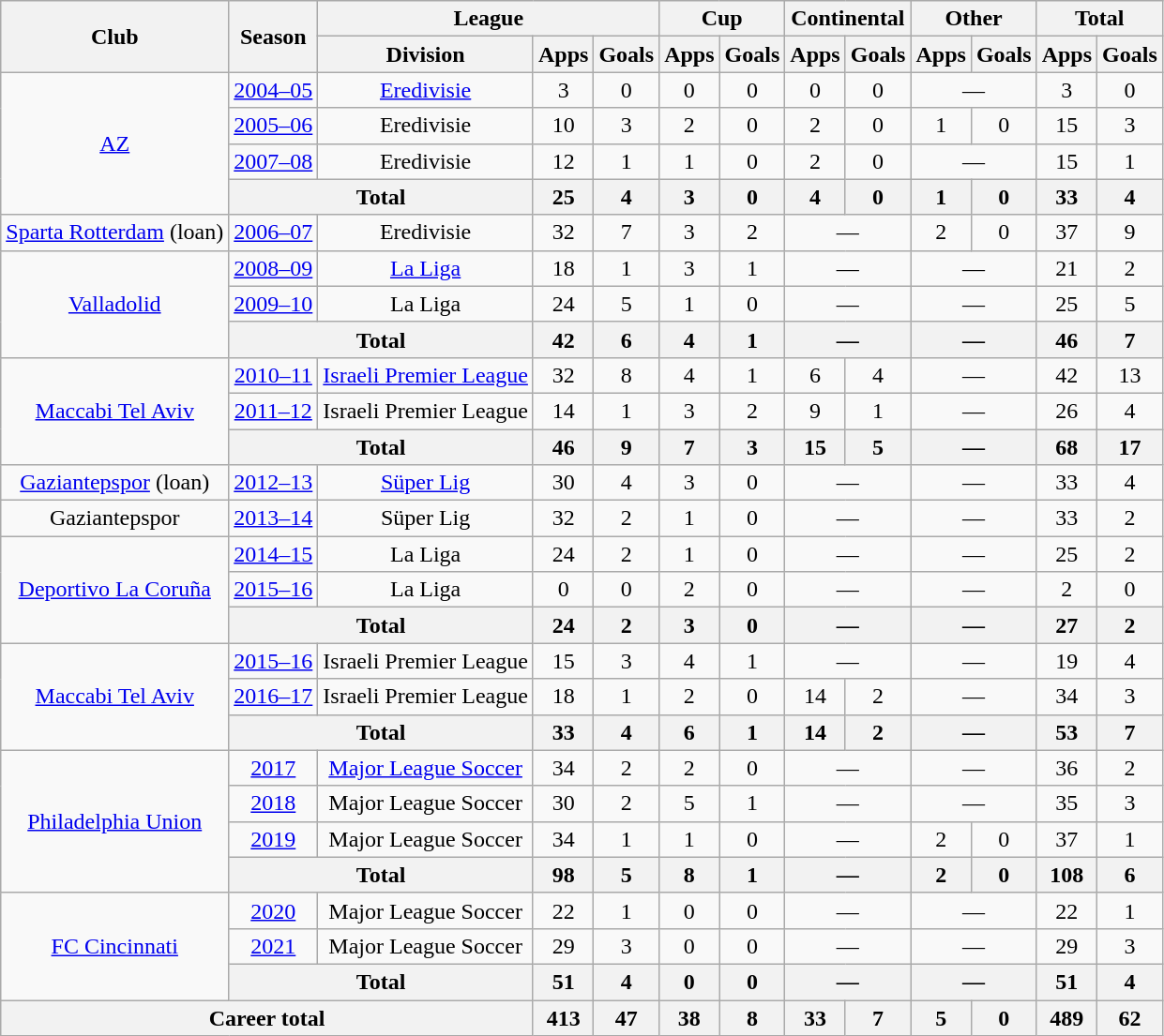<table class="wikitable" style="text-align:center">
<tr>
<th rowspan="2">Club</th>
<th rowspan="2">Season</th>
<th colspan="3">League</th>
<th colspan="2">Cup</th>
<th colspan="2">Continental</th>
<th colspan="2">Other</th>
<th colspan="2">Total</th>
</tr>
<tr>
<th>Division</th>
<th>Apps</th>
<th>Goals</th>
<th>Apps</th>
<th>Goals</th>
<th>Apps</th>
<th>Goals</th>
<th>Apps</th>
<th>Goals</th>
<th>Apps</th>
<th>Goals</th>
</tr>
<tr>
<td rowspan="4"><a href='#'>AZ</a></td>
<td><a href='#'>2004–05</a></td>
<td><a href='#'>Eredivisie</a></td>
<td>3</td>
<td>0</td>
<td>0</td>
<td>0</td>
<td>0</td>
<td>0</td>
<td colspan="2">—</td>
<td>3</td>
<td>0</td>
</tr>
<tr>
<td><a href='#'>2005–06</a></td>
<td>Eredivisie</td>
<td>10</td>
<td>3</td>
<td>2</td>
<td>0</td>
<td>2</td>
<td>0</td>
<td>1</td>
<td>0</td>
<td>15</td>
<td>3</td>
</tr>
<tr>
<td><a href='#'>2007–08</a></td>
<td>Eredivisie</td>
<td>12</td>
<td>1</td>
<td>1</td>
<td>0</td>
<td>2</td>
<td>0</td>
<td colspan="2">—</td>
<td>15</td>
<td>1</td>
</tr>
<tr>
<th colspan="2">Total</th>
<th>25</th>
<th>4</th>
<th>3</th>
<th>0</th>
<th>4</th>
<th>0</th>
<th>1</th>
<th>0</th>
<th>33</th>
<th>4</th>
</tr>
<tr>
<td><a href='#'>Sparta Rotterdam</a> (loan)</td>
<td><a href='#'>2006–07</a></td>
<td>Eredivisie</td>
<td>32</td>
<td>7</td>
<td>3</td>
<td>2</td>
<td colspan="2">—</td>
<td>2</td>
<td>0</td>
<td>37</td>
<td>9</td>
</tr>
<tr>
<td rowspan="3"><a href='#'>Valladolid</a></td>
<td><a href='#'>2008–09</a></td>
<td><a href='#'>La Liga</a></td>
<td>18</td>
<td>1</td>
<td>3</td>
<td>1</td>
<td colspan="2">—</td>
<td colspan="2">—</td>
<td>21</td>
<td>2</td>
</tr>
<tr>
<td><a href='#'>2009–10</a></td>
<td>La Liga</td>
<td>24</td>
<td>5</td>
<td>1</td>
<td>0</td>
<td colspan="2">—</td>
<td colspan="2">—</td>
<td>25</td>
<td>5</td>
</tr>
<tr>
<th colspan="2">Total</th>
<th>42</th>
<th>6</th>
<th>4</th>
<th>1</th>
<th colspan="2">—</th>
<th colspan="2">—</th>
<th>46</th>
<th>7</th>
</tr>
<tr>
<td rowspan="3"><a href='#'>Maccabi Tel Aviv</a></td>
<td><a href='#'>2010–11</a></td>
<td><a href='#'>Israeli Premier League</a></td>
<td>32</td>
<td>8</td>
<td>4</td>
<td>1</td>
<td>6</td>
<td>4</td>
<td colspan="2">—</td>
<td>42</td>
<td>13</td>
</tr>
<tr>
<td><a href='#'>2011–12</a></td>
<td>Israeli Premier League</td>
<td>14</td>
<td>1</td>
<td>3</td>
<td>2</td>
<td>9</td>
<td>1</td>
<td colspan="2">—</td>
<td>26</td>
<td>4</td>
</tr>
<tr>
<th colspan="2">Total</th>
<th>46</th>
<th>9</th>
<th>7</th>
<th>3</th>
<th>15</th>
<th>5</th>
<th colspan="2">—</th>
<th>68</th>
<th>17</th>
</tr>
<tr>
<td><a href='#'>Gaziantepspor</a> (loan)</td>
<td><a href='#'>2012–13</a></td>
<td><a href='#'>Süper Lig</a></td>
<td>30</td>
<td>4</td>
<td>3</td>
<td>0</td>
<td colspan="2">—</td>
<td colspan="2">—</td>
<td>33</td>
<td>4</td>
</tr>
<tr>
<td>Gaziantepspor</td>
<td><a href='#'>2013–14</a></td>
<td>Süper Lig</td>
<td>32</td>
<td>2</td>
<td>1</td>
<td>0</td>
<td colspan="2">—</td>
<td colspan="2">—</td>
<td>33</td>
<td>2</td>
</tr>
<tr>
<td rowspan="3"><a href='#'>Deportivo La Coruña</a></td>
<td><a href='#'>2014–15</a></td>
<td>La Liga</td>
<td>24</td>
<td>2</td>
<td>1</td>
<td>0</td>
<td colspan="2">—</td>
<td colspan="2">—</td>
<td>25</td>
<td>2</td>
</tr>
<tr>
<td><a href='#'>2015–16</a></td>
<td>La Liga</td>
<td>0</td>
<td>0</td>
<td>2</td>
<td>0</td>
<td colspan="2">—</td>
<td colspan="2">—</td>
<td>2</td>
<td>0</td>
</tr>
<tr>
<th colspan="2">Total</th>
<th>24</th>
<th>2</th>
<th>3</th>
<th>0</th>
<th colspan="2">—</th>
<th colspan="2">—</th>
<th>27</th>
<th>2</th>
</tr>
<tr>
<td rowspan="3"><a href='#'>Maccabi Tel Aviv</a></td>
<td><a href='#'>2015–16</a></td>
<td>Israeli Premier League</td>
<td>15</td>
<td>3</td>
<td>4</td>
<td>1</td>
<td colspan="2">—</td>
<td colspan="2">—</td>
<td>19</td>
<td>4</td>
</tr>
<tr>
<td><a href='#'>2016–17</a></td>
<td>Israeli Premier League</td>
<td>18</td>
<td>1</td>
<td>2</td>
<td>0</td>
<td>14</td>
<td>2</td>
<td colspan="2">—</td>
<td>34</td>
<td>3</td>
</tr>
<tr>
<th colspan="2">Total</th>
<th>33</th>
<th>4</th>
<th>6</th>
<th>1</th>
<th>14</th>
<th>2</th>
<th colspan="2">—</th>
<th>53</th>
<th>7</th>
</tr>
<tr>
<td rowspan="4"><a href='#'>Philadelphia Union</a></td>
<td><a href='#'>2017</a></td>
<td><a href='#'>Major League Soccer</a></td>
<td>34</td>
<td>2</td>
<td>2</td>
<td>0</td>
<td colspan="2">—</td>
<td colspan="2">—</td>
<td>36</td>
<td>2</td>
</tr>
<tr>
<td><a href='#'>2018</a></td>
<td>Major League Soccer</td>
<td>30</td>
<td>2</td>
<td>5</td>
<td>1</td>
<td colspan="2">—</td>
<td colspan="2">—</td>
<td>35</td>
<td>3</td>
</tr>
<tr>
<td><a href='#'>2019</a></td>
<td>Major League Soccer</td>
<td>34</td>
<td>1</td>
<td>1</td>
<td>0</td>
<td colspan="2">—</td>
<td>2</td>
<td>0</td>
<td>37</td>
<td>1</td>
</tr>
<tr>
<th colspan="2">Total</th>
<th>98</th>
<th>5</th>
<th>8</th>
<th>1</th>
<th colspan="2">—</th>
<th>2</th>
<th>0</th>
<th>108</th>
<th>6</th>
</tr>
<tr>
<td rowspan="3"><a href='#'>FC Cincinnati</a></td>
<td><a href='#'>2020</a></td>
<td>Major League Soccer</td>
<td>22</td>
<td>1</td>
<td>0</td>
<td>0</td>
<td colspan="2">—</td>
<td colspan="2">—</td>
<td>22</td>
<td>1</td>
</tr>
<tr>
<td><a href='#'>2021</a></td>
<td>Major League Soccer</td>
<td>29</td>
<td>3</td>
<td>0</td>
<td>0</td>
<td colspan="2">—</td>
<td colspan="2">—</td>
<td>29</td>
<td>3</td>
</tr>
<tr>
<th colspan="2">Total</th>
<th>51</th>
<th>4</th>
<th>0</th>
<th>0</th>
<th colspan="2">—</th>
<th colspan="2">—</th>
<th>51</th>
<th>4</th>
</tr>
<tr>
<th colspan="3">Career total</th>
<th>413</th>
<th>47</th>
<th>38</th>
<th>8</th>
<th>33</th>
<th>7</th>
<th>5</th>
<th>0</th>
<th>489</th>
<th>62</th>
</tr>
</table>
